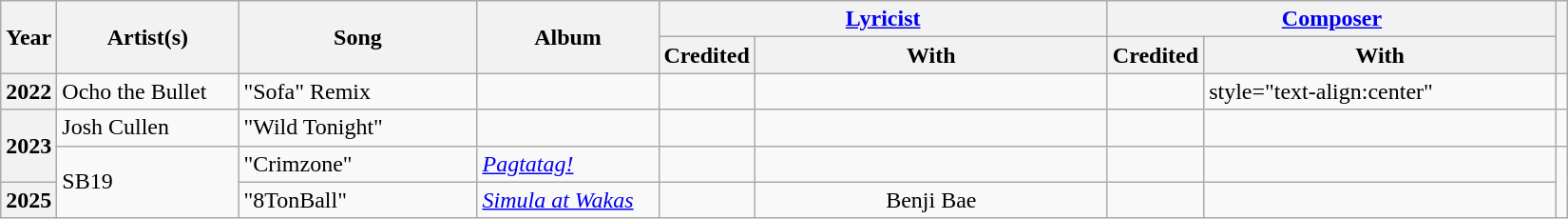<table class="wikitable sortable plainrowheaders">
<tr>
<th rowspan="2">Year</th>
<th rowspan="2" style="width:7.5em;">Artist(s)</th>
<th rowspan="2" style="width:10em;">Song</th>
<th rowspan="2" style="width:7.5em;">Album</th>
<th colspan="2"><a href='#'>Lyricist</a></th>
<th colspan="2"><a href='#'>Composer</a></th>
<th rowspan="2" scope="col" class="unsortable"></th>
</tr>
<tr>
<th>Credited</th>
<th style="width:15em;">With</th>
<th>Credited</th>
<th style="width:15em;">With</th>
</tr>
<tr>
<th scope="row">2022</th>
<td>Ocho the Bullet</td>
<td>"Sofa" Remix</td>
<td></td>
<td></td>
<td style="text-align:center"></td>
<td></td>
<td>style="text-align:center" </td>
<td></td>
</tr>
<tr>
<th scope="row" rowspan="2">2023</th>
<td>Josh Cullen</td>
<td>"Wild Tonight"</td>
<td></td>
<td></td>
<td></td>
<td></td>
<td style="text-align:center"></td>
<td></td>
</tr>
<tr>
<td rowspan="2">SB19</td>
<td>"Crimzone"</td>
<td><em><a href='#'>Pagtatag!</a></em></td>
<td></td>
<td></td>
<td></td>
<td style="text-align:center"></td>
</tr>
<tr>
<th scope="row">2025</th>
<td>"8TonBall"</td>
<td><em><a href='#'>Simula at Wakas</a></em></td>
<td></td>
<td style="text-align:center">Benji Bae</td>
<td></td>
<td></td>
</tr>
</table>
